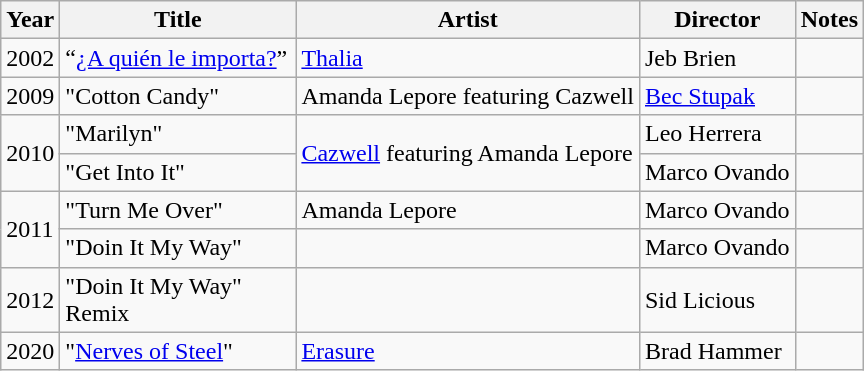<table class="wikitable">
<tr>
<th>Year</th>
<th width="150">Title</th>
<th>Artist</th>
<th>Director</th>
<th>Notes</th>
</tr>
<tr>
<td>2002</td>
<td>“<a href='#'>¿A quién le importa?</a>”</td>
<td><a href='#'>Thalia</a></td>
<td>Jeb Brien</td>
<td></td>
</tr>
<tr>
<td>2009</td>
<td>"Cotton Candy"</td>
<td>Amanda Lepore featuring Cazwell</td>
<td><a href='#'>Bec Stupak</a></td>
<td></td>
</tr>
<tr>
<td rowspan="2">2010</td>
<td>"Marilyn"</td>
<td rowspan="2"><a href='#'>Cazwell</a> featuring Amanda Lepore</td>
<td>Leo Herrera</td>
<td></td>
</tr>
<tr>
<td>"Get Into It"</td>
<td>Marco Ovando</td>
<td></td>
</tr>
<tr>
<td rowspan="2">2011</td>
<td>"Turn Me Over"</td>
<td>Amanda Lepore</td>
<td>Marco Ovando</td>
<td></td>
</tr>
<tr>
<td>"Doin It My Way"</td>
<td></td>
<td>Marco Ovando</td>
<td></td>
</tr>
<tr>
<td>2012</td>
<td>"Doin It My Way" Remix</td>
<td></td>
<td>Sid Licious</td>
<td></td>
</tr>
<tr>
<td>2020</td>
<td>"<a href='#'>Nerves of Steel</a>"</td>
<td><a href='#'>Erasure</a></td>
<td>Brad Hammer</td>
<td></td>
</tr>
</table>
